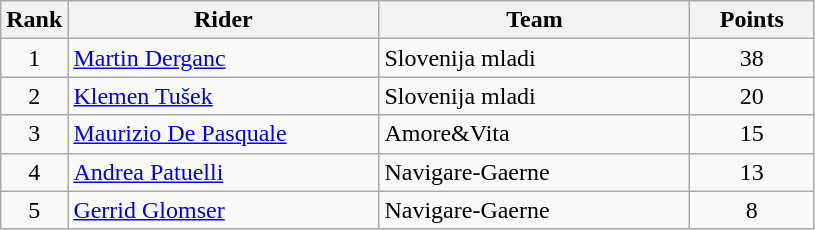<table class="wikitable">
<tr>
<th>Rank</th>
<th>Rider</th>
<th>Team</th>
<th>Points</th>
</tr>
<tr>
<td align=center>1</td>
<td width=200> <a href='#'>Martin Derganc</a> </td>
<td width=200>Slovenija mladi</td>
<td width=75 align=center>38</td>
</tr>
<tr>
<td align=center>2</td>
<td> <a href='#'>Klemen Tušek</a></td>
<td>Slovenija mladi</td>
<td align=center>20</td>
</tr>
<tr>
<td align=center>3</td>
<td> <a href='#'>Maurizio De Pasquale</a></td>
<td>Amore&Vita</td>
<td align=center>15</td>
</tr>
<tr>
<td align=center>4</td>
<td> <a href='#'>Andrea Patuelli</a></td>
<td>Navigare-Gaerne</td>
<td align=center>13</td>
</tr>
<tr>
<td align=center>5</td>
<td> <a href='#'>Gerrid Glomser</a></td>
<td>Navigare-Gaerne</td>
<td align=center>8</td>
</tr>
</table>
